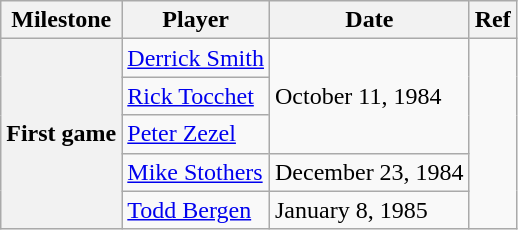<table class="wikitable">
<tr>
<th scope="col">Milestone</th>
<th scope="col">Player</th>
<th scope="col">Date</th>
<th scope="col">Ref</th>
</tr>
<tr>
<th rowspan=5>First game</th>
<td><a href='#'>Derrick Smith</a></td>
<td rowspan=3>October 11, 1984</td>
<td rowspan=5></td>
</tr>
<tr>
<td><a href='#'>Rick Tocchet</a></td>
</tr>
<tr>
<td><a href='#'>Peter Zezel</a></td>
</tr>
<tr>
<td><a href='#'>Mike Stothers</a></td>
<td>December 23, 1984</td>
</tr>
<tr>
<td><a href='#'>Todd Bergen</a></td>
<td>January 8, 1985</td>
</tr>
</table>
